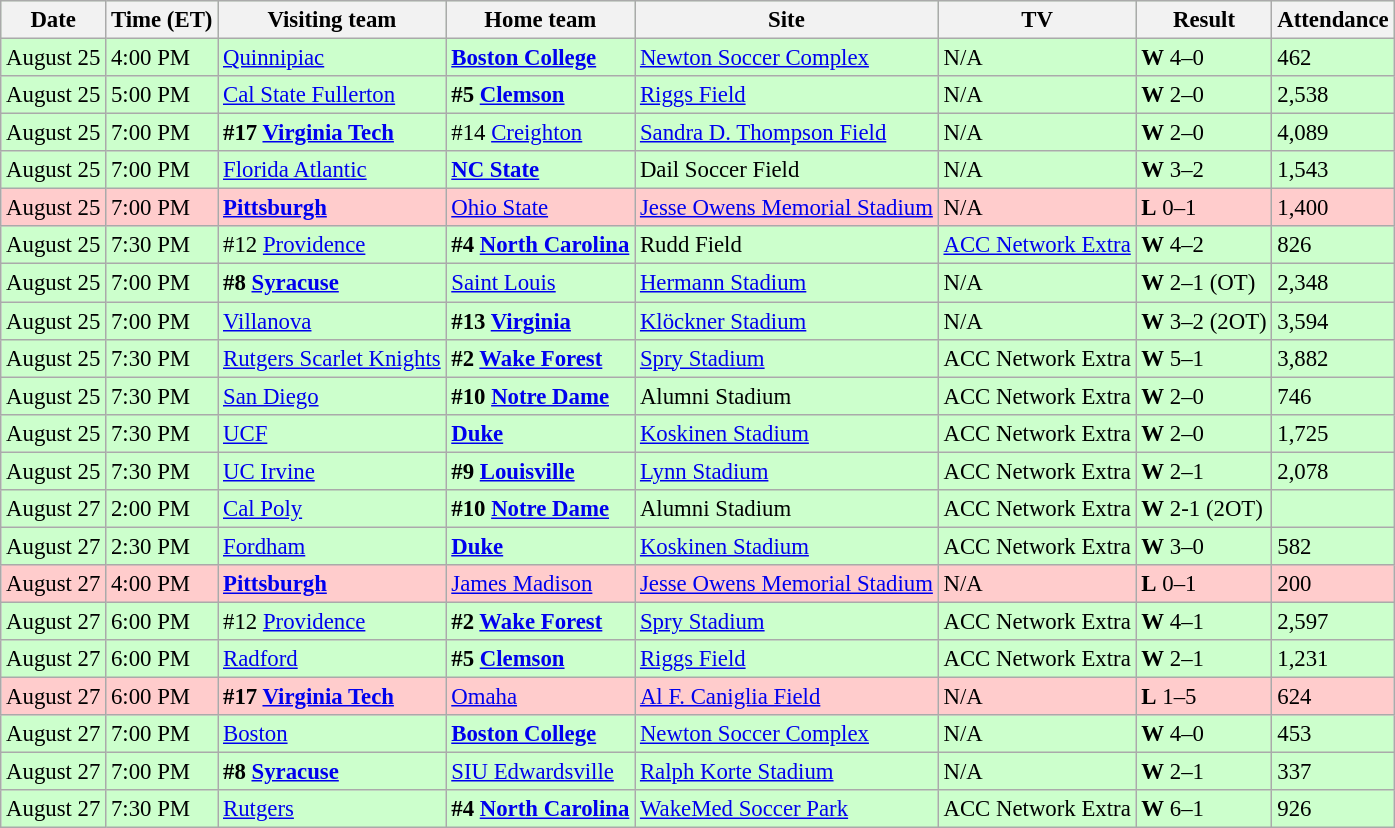<table class="wikitable" style="font-size:95%;">
<tr style="background:#cfc;">
<th>Date</th>
<th>Time (ET)</th>
<th>Visiting team</th>
<th>Home team</th>
<th>Site</th>
<th>TV</th>
<th>Result</th>
<th>Attendance</th>
</tr>
<tr style="background:#cfc;">
<td>August 25</td>
<td>4:00 PM</td>
<td><a href='#'>Quinnipiac</a></td>
<td><strong><a href='#'>Boston College</a></strong></td>
<td><a href='#'>Newton Soccer Complex</a></td>
<td>N/A</td>
<td><strong>W</strong> 4–0</td>
<td>462</td>
</tr>
<tr style="background:#cfc;">
<td>August 25</td>
<td>5:00 PM</td>
<td><a href='#'>Cal State Fullerton</a></td>
<td><strong>#5 <a href='#'>Clemson</a></strong></td>
<td><a href='#'>Riggs Field</a></td>
<td>N/A</td>
<td><strong>W</strong>  2–0</td>
<td>2,538</td>
</tr>
<tr style="background:#cfc;">
<td>August 25</td>
<td>7:00 PM</td>
<td><strong>#17 <a href='#'>Virginia Tech</a></strong></td>
<td>#14 <a href='#'>Creighton</a></td>
<td><a href='#'>Sandra D. Thompson Field</a></td>
<td>N/A</td>
<td><strong>W</strong>  2–0</td>
<td>4,089</td>
</tr>
<tr style="background:#cfc;">
<td>August 25</td>
<td>7:00 PM</td>
<td><a href='#'>Florida Atlantic</a></td>
<td><strong><a href='#'>NC State</a></strong></td>
<td>Dail Soccer Field</td>
<td>N/A</td>
<td><strong>W</strong> 3–2</td>
<td>1,543</td>
</tr>
<tr style="background:#fcc;">
<td>August 25</td>
<td>7:00 PM</td>
<td><strong><a href='#'>Pittsburgh</a></strong></td>
<td><a href='#'>Ohio State</a></td>
<td><a href='#'>Jesse Owens Memorial Stadium</a></td>
<td>N/A</td>
<td><strong>L</strong> 0–1</td>
<td>1,400</td>
</tr>
<tr style="background:#cfc;">
<td>August 25</td>
<td>7:30 PM</td>
<td>#12 <a href='#'>Providence</a></td>
<td><strong>#4 <a href='#'>North Carolina</a></strong></td>
<td>Rudd Field</td>
<td><a href='#'>ACC Network Extra</a></td>
<td><strong>W</strong>  4–2</td>
<td>826</td>
</tr>
<tr style="background:#cfc;">
<td>August 25</td>
<td>7:00 PM</td>
<td><strong>#8 <a href='#'>Syracuse</a></strong></td>
<td><a href='#'>Saint Louis</a></td>
<td><a href='#'>Hermann Stadium</a></td>
<td>N/A</td>
<td><strong>W</strong>  2–1 (OT)</td>
<td>2,348</td>
</tr>
<tr style="background:#cfc;">
<td>August 25</td>
<td>7:00 PM</td>
<td><a href='#'>Villanova</a></td>
<td><strong>#13 <a href='#'>Virginia</a></strong></td>
<td><a href='#'>Klöckner Stadium</a></td>
<td>N/A</td>
<td><strong>W</strong>  3–2 (2OT)</td>
<td>3,594</td>
</tr>
<tr style="background:#cfc;">
<td>August 25</td>
<td>7:30 PM</td>
<td><a href='#'>Rutgers Scarlet Knights</a></td>
<td><strong>#2 <a href='#'>Wake Forest</a></strong></td>
<td><a href='#'>Spry Stadium</a></td>
<td>ACC Network Extra</td>
<td><strong>W</strong> 5–1</td>
<td>3,882</td>
</tr>
<tr style="background:#cfc;">
<td>August 25</td>
<td>7:30 PM</td>
<td><a href='#'>San Diego</a></td>
<td><strong>#10 <a href='#'>Notre Dame</a></strong></td>
<td>Alumni Stadium</td>
<td>ACC Network Extra</td>
<td><strong>W</strong> 2–0</td>
<td>746</td>
</tr>
<tr style="background:#cfc;">
<td>August 25</td>
<td>7:30 PM</td>
<td><a href='#'>UCF</a></td>
<td><strong><a href='#'>Duke</a></strong></td>
<td><a href='#'>Koskinen Stadium</a></td>
<td>ACC Network Extra</td>
<td><strong>W</strong> 2–0</td>
<td>1,725</td>
</tr>
<tr style="background:#cfc;">
<td>August 25</td>
<td>7:30 PM</td>
<td><a href='#'>UC Irvine</a></td>
<td><strong>#9 <a href='#'>Louisville</a></strong></td>
<td><a href='#'>Lynn Stadium</a></td>
<td>ACC Network Extra</td>
<td><strong>W</strong> 2–1</td>
<td>2,078</td>
</tr>
<tr style="background:#cfc;">
<td>August 27</td>
<td>2:00 PM</td>
<td><a href='#'>Cal Poly</a></td>
<td><strong>#10 <a href='#'>Notre Dame</a></strong></td>
<td>Alumni Stadium</td>
<td>ACC Network Extra</td>
<td><strong>W</strong> 2-1 (2OT)</td>
<td></td>
</tr>
<tr style="background:#cfc;">
<td>August 27</td>
<td>2:30 PM</td>
<td><a href='#'>Fordham</a></td>
<td><strong><a href='#'>Duke</a></strong></td>
<td><a href='#'>Koskinen Stadium</a></td>
<td>ACC Network Extra</td>
<td><strong>W</strong> 3–0</td>
<td>582</td>
</tr>
<tr style="background:#fcc;">
<td>August 27</td>
<td>4:00 PM</td>
<td><strong><a href='#'>Pittsburgh</a></strong></td>
<td><a href='#'>James Madison</a></td>
<td><a href='#'>Jesse Owens Memorial Stadium</a></td>
<td>N/A</td>
<td><strong>L</strong> 0–1</td>
<td>200</td>
</tr>
<tr style="background:#cfc;">
<td>August 27</td>
<td>6:00 PM</td>
<td>#12 <a href='#'>Providence</a></td>
<td><strong>#2 <a href='#'>Wake Forest</a></strong></td>
<td><a href='#'>Spry Stadium</a></td>
<td>ACC Network Extra</td>
<td><strong>W</strong> 4–1</td>
<td>2,597</td>
</tr>
<tr style="background:#cfc;">
<td>August 27</td>
<td>6:00 PM</td>
<td><a href='#'>Radford</a></td>
<td><strong>#5 <a href='#'>Clemson</a></strong></td>
<td><a href='#'>Riggs Field</a></td>
<td>ACC Network Extra</td>
<td><strong>W</strong> 2–1</td>
<td>1,231</td>
</tr>
<tr style="background:#fcc;">
<td>August 27</td>
<td>6:00 PM</td>
<td><strong>#17 <a href='#'>Virginia Tech</a></strong></td>
<td><a href='#'>Omaha</a></td>
<td><a href='#'>Al F. Caniglia Field</a></td>
<td>N/A</td>
<td><strong>L</strong> 1–5</td>
<td>624</td>
</tr>
<tr style="background:#cfc;">
<td>August 27</td>
<td>7:00 PM</td>
<td><a href='#'>Boston</a></td>
<td><strong><a href='#'>Boston College</a></strong></td>
<td><a href='#'>Newton Soccer Complex</a></td>
<td>N/A</td>
<td><strong>W</strong> 4–0</td>
<td>453</td>
</tr>
<tr style="background:#cfc;">
<td>August 27</td>
<td>7:00 PM</td>
<td><strong>#8 <a href='#'>Syracuse</a></strong></td>
<td><a href='#'>SIU Edwardsville</a></td>
<td><a href='#'>Ralph Korte Stadium</a></td>
<td>N/A</td>
<td><strong>W</strong>  2–1</td>
<td>337</td>
</tr>
<tr style="background:#cfc;">
<td>August 27</td>
<td>7:30 PM</td>
<td><a href='#'>Rutgers</a></td>
<td><strong>#4 <a href='#'>North Carolina</a></strong></td>
<td><a href='#'>WakeMed Soccer Park</a></td>
<td>ACC Network Extra</td>
<td><strong>W</strong> 6–1</td>
<td>926</td>
</tr>
</table>
